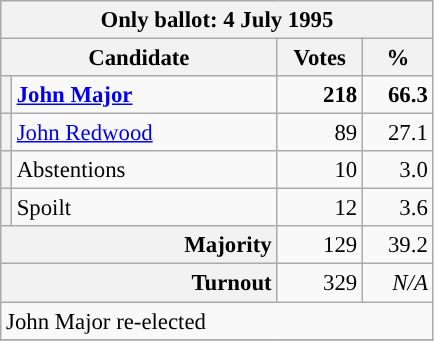<table class="wikitable" style="font-size:95%;">
<tr>
<th colspan="4">Only ballot: 4 July 1995</th>
</tr>
<tr>
<th colspan="2" style="width: 170px">Candidate</th>
<th style="width: 50px">Votes</th>
<th style="width: 40px">%</th>
</tr>
<tr>
<th style="background-color: "></th>
<td style="width: 170px"><strong><a href='#'>John Major</a></strong></td>
<td align="right"><strong>218</strong></td>
<td align="right"><strong>66.3</strong></td>
</tr>
<tr>
<th style="background-color: "></th>
<td style="width: 170px"><a href='#'>John Redwood</a></td>
<td align="right">89</td>
<td align="right">27.1</td>
</tr>
<tr>
<th style="background-color: "></th>
<td style="width: 170px">Abstentions</td>
<td align="right">10</td>
<td align="right">3.0</td>
</tr>
<tr>
<th style="background-color: "></th>
<td style="width: 170px">Spoilt</td>
<td align="right">12</td>
<td align="right">3.6</td>
</tr>
<tr>
<th colspan="2" style="text-align:right">Majority</th>
<td align="right">129</td>
<td align="right">39.2</td>
</tr>
<tr>
<th colspan="2" style="text-align:right">Turnout</th>
<td align="right">329</td>
<td align="right"><em>N/A</em></td>
</tr>
<tr>
<td colspan="4">John Major re-elected</td>
</tr>
<tr>
</tr>
</table>
